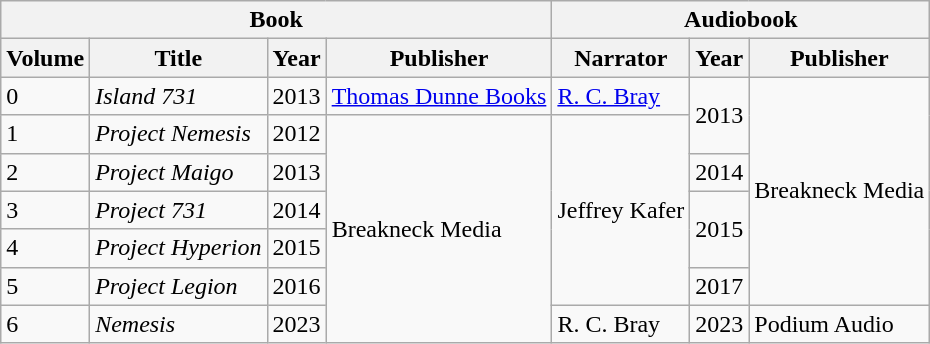<table class="wikitable">
<tr>
<th colspan="4">Book</th>
<th colspan="3">Audiobook</th>
</tr>
<tr>
<th>Volume</th>
<th>Title</th>
<th>Year</th>
<th>Publisher</th>
<th>Narrator</th>
<th>Year</th>
<th>Publisher</th>
</tr>
<tr>
<td>0</td>
<td><em>Island 731</em></td>
<td>2013</td>
<td><a href='#'>Thomas Dunne Books</a></td>
<td><a href='#'>R. C. Bray</a></td>
<td rowspan="2">2013</td>
<td rowspan="6">Breakneck Media</td>
</tr>
<tr>
<td>1</td>
<td><em>Project Nemesis</em></td>
<td>2012</td>
<td rowspan="6">Breakneck Media</td>
<td rowspan="5">Jeffrey Kafer</td>
</tr>
<tr>
<td>2</td>
<td><em>Project Maigo</em></td>
<td>2013</td>
<td>2014</td>
</tr>
<tr>
<td>3</td>
<td><em>Project 731</em></td>
<td>2014</td>
<td rowspan="2">2015</td>
</tr>
<tr>
<td>4</td>
<td><em>Project Hyperion</em></td>
<td>2015</td>
</tr>
<tr>
<td>5</td>
<td><em>Project Legion</em></td>
<td>2016</td>
<td>2017</td>
</tr>
<tr>
<td>6</td>
<td><em>Nemesis</em></td>
<td>2023</td>
<td>R. C. Bray</td>
<td>2023</td>
<td>Podium Audio</td>
</tr>
</table>
